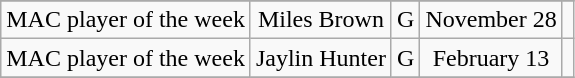<table class="wikitable sortable" border="1">
<tr align=center>
</tr>
<tr align="center">
<td>MAC player of the week</td>
<td>Miles Brown</td>
<td>G</td>
<td>November 28</td>
<td></td>
</tr>
<tr align="center">
<td>MAC player of the week</td>
<td>Jaylin Hunter</td>
<td>G</td>
<td>February 13</td>
<td></td>
</tr>
<tr>
</tr>
</table>
